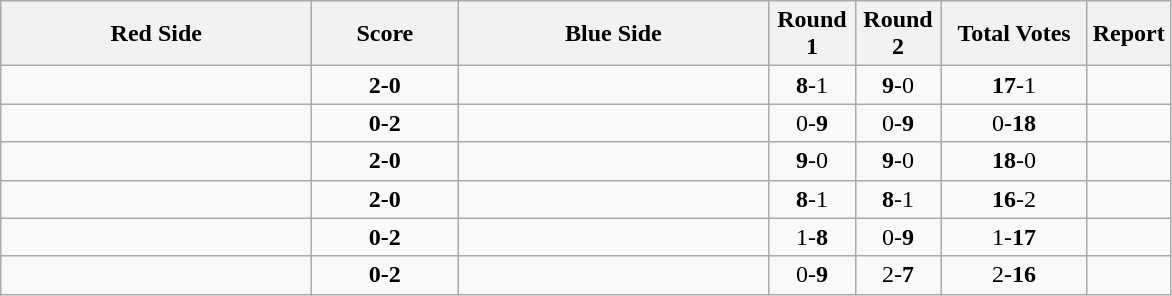<table class="wikitable" style="text-align: center;">
<tr>
<th align="right" width="200">Red Side</th>
<th width="90">Score</th>
<th align="right" width="200">Blue Side</th>
<th width="50">Round 1</th>
<th width="50">Round 2</th>
<th width="90">Total Votes</th>
<th>Report</th>
</tr>
<tr>
<td align=left><strong></strong></td>
<td><strong>2-0</strong></td>
<td align=left></td>
<td><strong>8</strong>-1</td>
<td><strong>9</strong>-0</td>
<td><strong>17</strong>-1</td>
<td></td>
</tr>
<tr>
<td align=left></td>
<td><strong>0-2</strong></td>
<td align=left><strong></strong></td>
<td>0-<strong>9</strong></td>
<td>0-<strong>9</strong></td>
<td>0-<strong>18</strong></td>
<td></td>
</tr>
<tr>
<td align=left><strong></strong></td>
<td><strong>2-0</strong></td>
<td align=left></td>
<td><strong>9</strong>-0</td>
<td><strong>9</strong>-0</td>
<td><strong>18</strong>-0</td>
<td></td>
</tr>
<tr>
<td align=left><strong></strong></td>
<td><strong>2-0</strong></td>
<td align=left></td>
<td><strong>8</strong>-1</td>
<td><strong>8</strong>-1</td>
<td><strong>16</strong>-2</td>
<td></td>
</tr>
<tr>
<td align=left></td>
<td><strong>0-2</strong></td>
<td align=left><strong></strong></td>
<td>1-<strong>8</strong></td>
<td>0-<strong>9</strong></td>
<td>1-<strong>17</strong></td>
<td></td>
</tr>
<tr>
<td align=left></td>
<td><strong>0-2</strong></td>
<td align=left><strong></strong></td>
<td>0-<strong>9</strong></td>
<td>2-<strong>7</strong></td>
<td>2-<strong>16</strong></td>
<td></td>
</tr>
</table>
